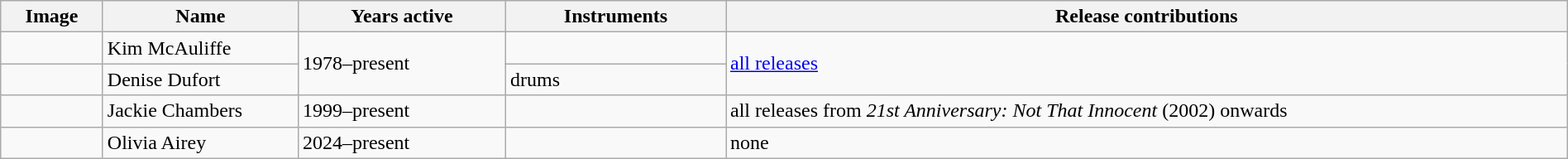<table class="wikitable" border="1" width="100%">
<tr>
<th width="75">Image</th>
<th width="150">Name</th>
<th width="160">Years active</th>
<th width="170">Instruments</th>
<th>Release contributions</th>
</tr>
<tr>
<td></td>
<td>Kim McAuliffe</td>
<td rowspan="2">1978–present</td>
<td></td>
<td rowspan="2"><a href='#'>all releases</a></td>
</tr>
<tr>
<td></td>
<td>Denise Dufort</td>
<td>drums</td>
</tr>
<tr>
<td></td>
<td>Jackie Chambers</td>
<td>1999–present</td>
<td></td>
<td>all releases from <em>21st Anniversary: Not That Innocent</em> (2002) onwards</td>
</tr>
<tr>
<td></td>
<td>Olivia Airey</td>
<td>2024–present</td>
<td></td>
<td>none</td>
</tr>
</table>
